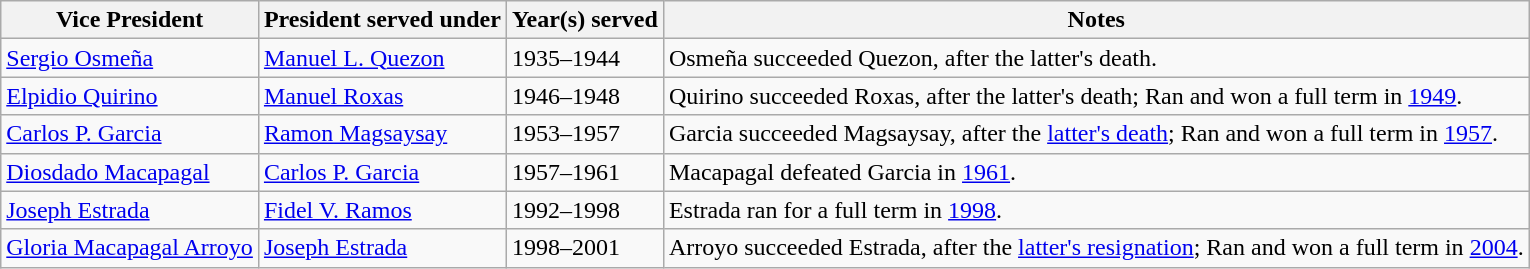<table class="wikitable sortable">
<tr>
<th>Vice President</th>
<th>President served under</th>
<th>Year(s) served</th>
<th>Notes</th>
</tr>
<tr>
<td><a href='#'>Sergio Osmeña</a></td>
<td><a href='#'>Manuel L. Quezon</a></td>
<td>1935–1944</td>
<td>Osmeña succeeded Quezon, after the latter's death.</td>
</tr>
<tr>
<td><a href='#'>Elpidio Quirino</a></td>
<td><a href='#'>Manuel Roxas</a></td>
<td>1946–1948</td>
<td>Quirino succeeded Roxas, after the latter's death; Ran and won a full term in <a href='#'>1949</a>.</td>
</tr>
<tr>
<td><a href='#'>Carlos P. Garcia</a></td>
<td><a href='#'>Ramon Magsaysay</a></td>
<td>1953–1957</td>
<td>Garcia succeeded Magsaysay, after the <a href='#'>latter's death</a>; Ran and won a full term in <a href='#'>1957</a>.</td>
</tr>
<tr>
<td><a href='#'>Diosdado Macapagal</a></td>
<td><a href='#'>Carlos P. Garcia</a></td>
<td>1957–1961</td>
<td>Macapagal defeated Garcia in <a href='#'>1961</a>.</td>
</tr>
<tr>
<td><a href='#'>Joseph Estrada</a></td>
<td><a href='#'>Fidel V. Ramos</a></td>
<td>1992–1998</td>
<td>Estrada ran for a full term in <a href='#'>1998</a>.</td>
</tr>
<tr>
<td><a href='#'>Gloria Macapagal Arroyo</a></td>
<td><a href='#'>Joseph Estrada</a></td>
<td>1998–2001</td>
<td>Arroyo succeeded Estrada, after the <a href='#'>latter's resignation</a>; Ran and won a full term in <a href='#'>2004</a>.</td>
</tr>
</table>
